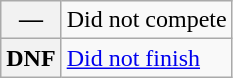<table class="wikitable">
<tr>
<th scope="row">—</th>
<td>Did not compete</td>
</tr>
<tr>
<th scope="row">DNF</th>
<td><a href='#'>Did not finish</a></td>
</tr>
</table>
